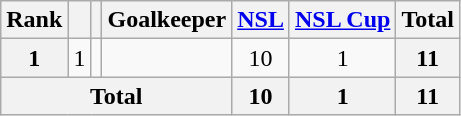<table class="wikitable sortable" style="text-align:center">
<tr>
<th>Rank</th>
<th></th>
<th></th>
<th>Goalkeeper</th>
<th><a href='#'>NSL</a></th>
<th><a href='#'>NSL Cup</a></th>
<th>Total</th>
</tr>
<tr>
<th>1</th>
<td>1</td>
<td></td>
<td align="left"></td>
<td>10</td>
<td>1</td>
<th>11</th>
</tr>
<tr>
<th colspan="4">Total</th>
<th>10</th>
<th>1</th>
<th>11</th>
</tr>
</table>
